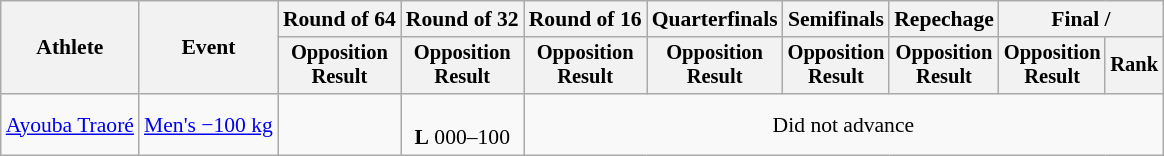<table class="wikitable" style="font-size:90%">
<tr>
<th rowspan="2">Athlete</th>
<th rowspan="2">Event</th>
<th>Round of 64</th>
<th>Round of 32</th>
<th>Round of 16</th>
<th>Quarterfinals</th>
<th>Semifinals</th>
<th>Repechage</th>
<th colspan=2>Final / </th>
</tr>
<tr style="font-size:95%">
<th>Opposition<br>Result</th>
<th>Opposition<br>Result</th>
<th>Opposition<br>Result</th>
<th>Opposition<br>Result</th>
<th>Opposition<br>Result</th>
<th>Opposition<br>Result</th>
<th>Opposition<br>Result</th>
<th>Rank</th>
</tr>
<tr align=center>
<td align=left><a href='#'>Ayouba Traoré</a></td>
<td align=left><a href='#'>Men's −100 kg</a></td>
<td></td>
<td><br><strong>L</strong> 000–100</td>
<td colspan=6>Did not advance</td>
</tr>
</table>
